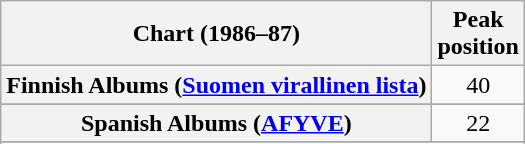<table class="wikitable sortable plainrowheaders" style="text-align:center">
<tr>
<th scope="col">Chart (1986–87)</th>
<th scope="col">Peak<br>position</th>
</tr>
<tr>
<th scope="row">Finnish Albums (<a href='#'>Suomen virallinen lista</a>)</th>
<td>40</td>
</tr>
<tr>
</tr>
<tr>
<th scope="row">Spanish Albums (<a href='#'>AFYVE</a>)</th>
<td>22</td>
</tr>
<tr>
</tr>
<tr>
</tr>
</table>
